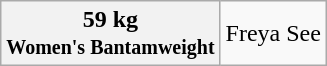<table class="wikitable">
<tr>
<th>59 kg<br><small>Women's Bantamweight</small></th>
<td>Freya See</td>
</tr>
</table>
